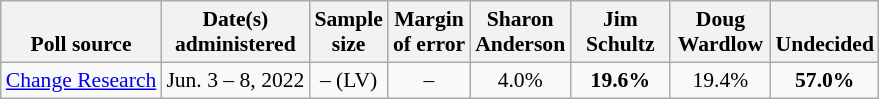<table class="wikitable" style="font-size:90%;text-align:center;">
<tr valign=bottom>
<th>Poll source</th>
<th>Date(s)<br>administered</th>
<th>Sample<br>size</th>
<th>Margin<br>of error</th>
<th style="width:60px;">Sharon<br>Anderson</th>
<th style="width:60px;">Jim<br>Schultz</th>
<th style="width:60px;">Doug<br>Wardlow</th>
<th>Undecided</th>
</tr>
<tr>
<td style="text-align:left;"><a href='#'>Change Research</a></td>
<td style="text-align:left;">Jun. 3 – 8, 2022</td>
<td>– (LV)</td>
<td>–</td>
<td>4.0%</td>
<td><strong>19.6%</strong></td>
<td>19.4%</td>
<td><strong>57.0%</strong></td>
</tr>
</table>
